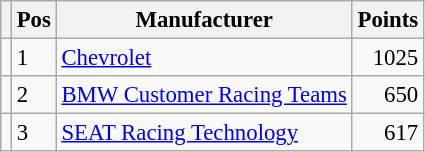<table class="wikitable" style="font-size: 95%;">
<tr>
<th></th>
<th>Pos</th>
<th>Manufacturer</th>
<th>Points</th>
</tr>
<tr>
<td align="left"></td>
<td>1</td>
<td> <a href='#'>Chevrolet</a></td>
<td align="right">1025</td>
</tr>
<tr>
<td align="left"></td>
<td>2</td>
<td> <a href='#'>BMW Customer Racing Teams</a></td>
<td align="right">650</td>
</tr>
<tr>
<td align="left"></td>
<td>3</td>
<td> <a href='#'>SEAT Racing Technology</a></td>
<td align="right">617</td>
</tr>
</table>
